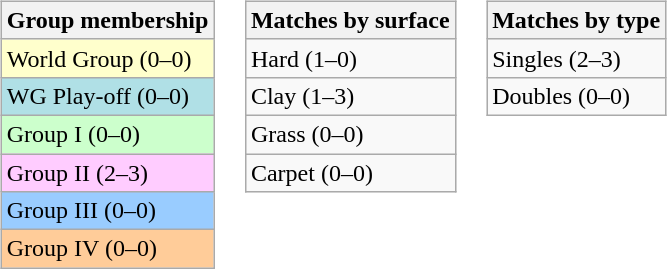<table>
<tr valign=top>
<td><br><table class=wikitable>
<tr>
<th>Group membership</th>
</tr>
<tr bgcolor=#FFFFCC>
<td>World Group (0–0)</td>
</tr>
<tr style="background:#B0E0E6;">
<td>WG Play-off (0–0)</td>
</tr>
<tr bgcolor=#CCFFCC>
<td>Group I (0–0)</td>
</tr>
<tr bgcolor=#FFCCFF>
<td>Group II (2–3)</td>
</tr>
<tr bgcolor=#99CCFF>
<td>Group III (0–0)</td>
</tr>
<tr bgcolor=#FFCC99>
<td>Group IV (0–0)</td>
</tr>
</table>
</td>
<td><br><table class=wikitable>
<tr>
<th>Matches by surface</th>
</tr>
<tr>
<td>Hard (1–0)</td>
</tr>
<tr>
<td>Clay (1–3)</td>
</tr>
<tr>
<td>Grass (0–0)</td>
</tr>
<tr>
<td>Carpet (0–0)</td>
</tr>
</table>
</td>
<td><br><table class=wikitable>
<tr>
<th>Matches by type</th>
</tr>
<tr>
<td>Singles (2–3)</td>
</tr>
<tr>
<td>Doubles (0–0)</td>
</tr>
</table>
</td>
</tr>
</table>
